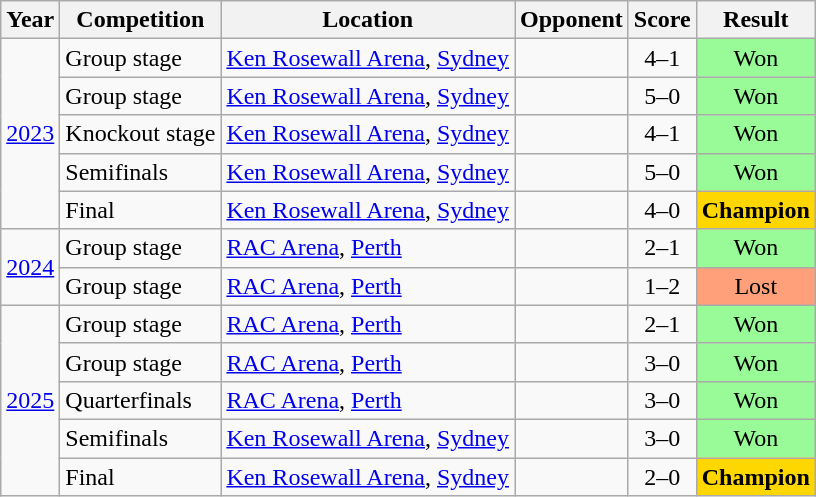<table class="wikitable">
<tr>
<th>Year</th>
<th>Competition</th>
<th>Location</th>
<th>Opponent</th>
<th>Score</th>
<th>Result</th>
</tr>
<tr>
<td align="center" rowspan="5"><a href='#'>2023</a></td>
<td>Group stage</td>
<td><a href='#'>Ken Rosewall Arena</a>, <a href='#'>Sydney</a></td>
<td></td>
<td align="center">4–1</td>
<td align="center" bgcolor="98FB98">Won</td>
</tr>
<tr>
<td>Group stage</td>
<td><a href='#'>Ken Rosewall Arena</a>, <a href='#'>Sydney</a></td>
<td></td>
<td align="center">5–0</td>
<td align="center" bgcolor="98FB98">Won</td>
</tr>
<tr>
<td>Knockout stage</td>
<td><a href='#'>Ken Rosewall Arena</a>, <a href='#'>Sydney</a></td>
<td></td>
<td align="center">4–1</td>
<td align="center" bgcolor="98FB98">Won</td>
</tr>
<tr>
<td>Semifinals</td>
<td><a href='#'>Ken Rosewall Arena</a>, <a href='#'>Sydney</a></td>
<td></td>
<td align="center">5–0</td>
<td align="center" bgcolor="98FB98">Won</td>
</tr>
<tr>
<td>Final</td>
<td><a href='#'>Ken Rosewall Arena</a>, <a href='#'>Sydney</a></td>
<td></td>
<td align="center">4–0</td>
<td align="center" bgcolor="gold"><strong>Champion</strong></td>
</tr>
<tr>
<td align="center" rowspan="2"><a href='#'>2024</a></td>
<td>Group stage</td>
<td><a href='#'>RAC Arena</a>, <a href='#'>Perth</a></td>
<td></td>
<td align="center">2–1</td>
<td align="center" bgcolor="98FB98">Won</td>
</tr>
<tr>
<td>Group stage</td>
<td><a href='#'>RAC Arena</a>, <a href='#'>Perth</a></td>
<td></td>
<td align="center">1–2</td>
<td align="center" bgcolor="#FFA07A">Lost</td>
</tr>
<tr>
<td align="center" rowspan="5"><a href='#'>2025</a></td>
<td>Group stage</td>
<td><a href='#'>RAC Arena</a>, <a href='#'>Perth</a></td>
<td></td>
<td align="center">2–1</td>
<td align="center" bgcolor="98FB98">Won</td>
</tr>
<tr>
<td>Group stage</td>
<td><a href='#'>RAC Arena</a>, <a href='#'>Perth</a></td>
<td></td>
<td align="center">3–0</td>
<td align="center" bgcolor="98FB98">Won</td>
</tr>
<tr>
<td>Quarterfinals</td>
<td><a href='#'>RAC Arena</a>, <a href='#'>Perth</a></td>
<td></td>
<td align="center">3–0</td>
<td align="center" bgcolor="98FB98">Won</td>
</tr>
<tr>
<td>Semifinals</td>
<td><a href='#'>Ken Rosewall Arena</a>, <a href='#'>Sydney</a></td>
<td></td>
<td align="center">3–0</td>
<td align="center" bgcolor="98FB98">Won</td>
</tr>
<tr>
<td>Final</td>
<td><a href='#'>Ken Rosewall Arena</a>, <a href='#'>Sydney</a></td>
<td></td>
<td align="center">2–0</td>
<td align="center" bgcolor="gold"><strong>Champion</strong></td>
</tr>
</table>
